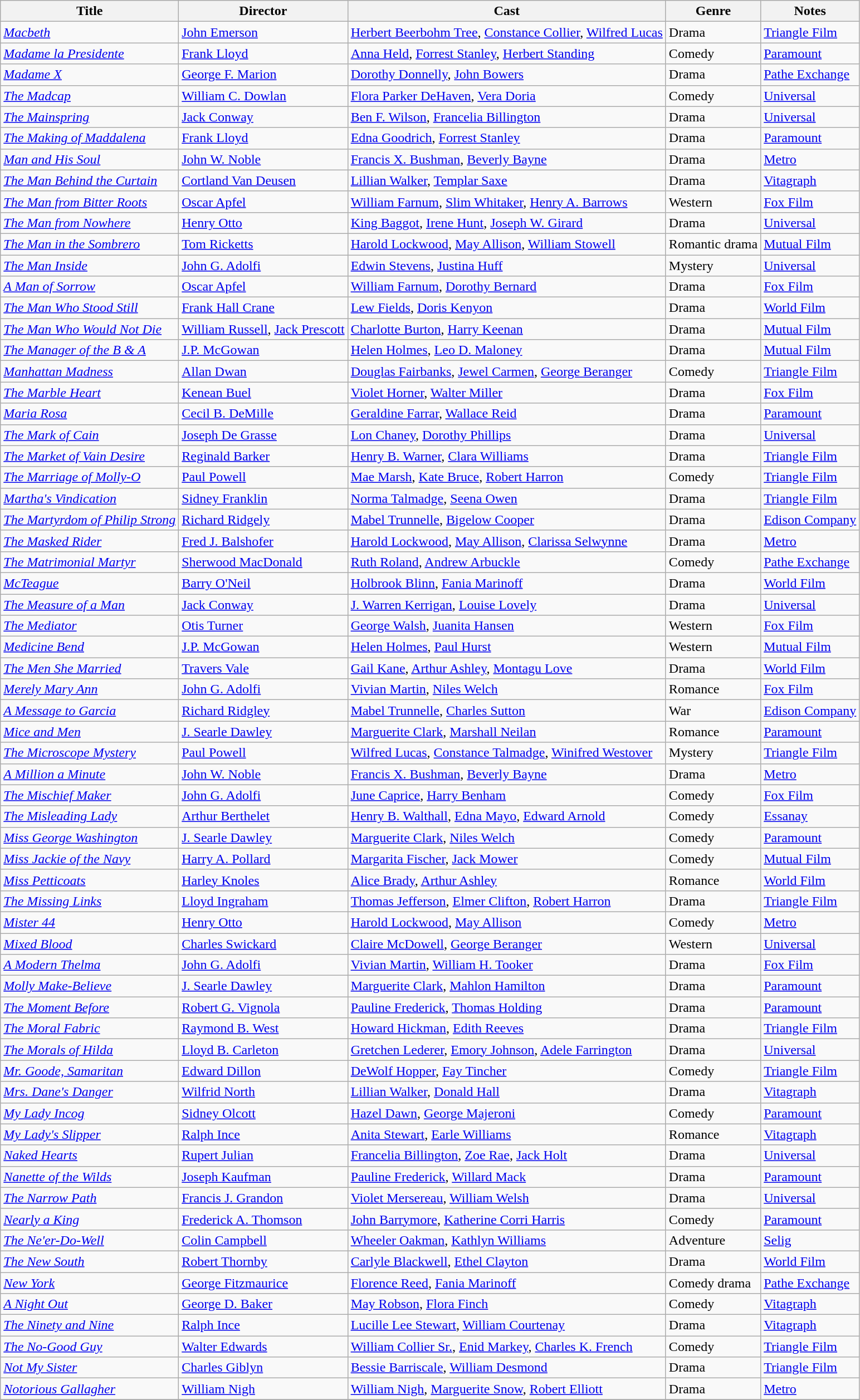<table class="wikitable">
<tr>
<th>Title</th>
<th>Director</th>
<th>Cast</th>
<th>Genre</th>
<th>Notes</th>
</tr>
<tr>
<td><em><a href='#'>Macbeth</a></em></td>
<td><a href='#'>John Emerson</a></td>
<td><a href='#'>Herbert Beerbohm Tree</a>, <a href='#'>Constance Collier</a>, <a href='#'>Wilfred Lucas</a></td>
<td>Drama</td>
<td><a href='#'>Triangle Film</a></td>
</tr>
<tr>
<td><em><a href='#'>Madame la Presidente</a></em></td>
<td><a href='#'>Frank Lloyd</a></td>
<td><a href='#'>Anna Held</a>, <a href='#'>Forrest Stanley</a>, <a href='#'>Herbert Standing</a></td>
<td>Comedy</td>
<td><a href='#'>Paramount</a></td>
</tr>
<tr>
<td><em><a href='#'>Madame X</a></em></td>
<td><a href='#'>George F. Marion</a></td>
<td><a href='#'>Dorothy Donnelly</a>, <a href='#'>John Bowers</a></td>
<td>Drama</td>
<td><a href='#'>Pathe Exchange</a></td>
</tr>
<tr>
<td><em><a href='#'>The Madcap</a></em></td>
<td><a href='#'>William C. Dowlan</a></td>
<td><a href='#'>Flora Parker DeHaven</a>, <a href='#'>Vera Doria</a></td>
<td>Comedy</td>
<td><a href='#'>Universal</a></td>
</tr>
<tr>
<td><em><a href='#'>The Mainspring</a></em></td>
<td><a href='#'>Jack Conway</a></td>
<td><a href='#'>Ben F. Wilson</a>, <a href='#'>Francelia Billington</a></td>
<td>Drama</td>
<td><a href='#'>Universal</a></td>
</tr>
<tr>
<td><em><a href='#'>The Making of Maddalena</a></em></td>
<td><a href='#'>Frank Lloyd</a></td>
<td><a href='#'>Edna Goodrich</a>, <a href='#'>Forrest Stanley</a></td>
<td>Drama</td>
<td><a href='#'>Paramount</a></td>
</tr>
<tr>
<td><em><a href='#'>Man and His Soul</a></em></td>
<td><a href='#'>John W. Noble</a></td>
<td><a href='#'>Francis X. Bushman</a>, <a href='#'>Beverly Bayne</a></td>
<td>Drama</td>
<td><a href='#'>Metro</a></td>
</tr>
<tr>
<td><em><a href='#'>The Man Behind the Curtain</a></em></td>
<td><a href='#'>Cortland Van Deusen</a></td>
<td><a href='#'>Lillian Walker</a>, <a href='#'>Templar Saxe</a></td>
<td>Drama</td>
<td><a href='#'>Vitagraph</a></td>
</tr>
<tr>
<td><em><a href='#'>The Man from Bitter Roots</a></em></td>
<td><a href='#'>Oscar Apfel</a></td>
<td><a href='#'>William Farnum</a>, <a href='#'>Slim Whitaker</a>, <a href='#'>Henry A. Barrows</a></td>
<td>Western</td>
<td><a href='#'>Fox Film</a></td>
</tr>
<tr>
<td><em><a href='#'>The Man from Nowhere</a></em></td>
<td><a href='#'>Henry Otto</a></td>
<td><a href='#'>King Baggot</a>, <a href='#'>Irene Hunt</a>, <a href='#'>Joseph W. Girard</a></td>
<td>Drama</td>
<td><a href='#'>Universal</a></td>
</tr>
<tr>
<td><em><a href='#'>The Man in the Sombrero</a></em></td>
<td><a href='#'>Tom Ricketts</a></td>
<td><a href='#'>Harold Lockwood</a>, <a href='#'>May Allison</a>, <a href='#'>William Stowell</a></td>
<td>Romantic drama</td>
<td><a href='#'>Mutual Film</a></td>
</tr>
<tr>
<td><em><a href='#'>The Man Inside</a></em></td>
<td><a href='#'>John G. Adolfi</a></td>
<td><a href='#'>Edwin Stevens</a>, <a href='#'>Justina Huff</a></td>
<td>Mystery</td>
<td><a href='#'>Universal</a></td>
</tr>
<tr>
<td><em><a href='#'>A Man of Sorrow</a></em></td>
<td><a href='#'>Oscar Apfel</a></td>
<td><a href='#'>William Farnum</a>, <a href='#'>Dorothy Bernard</a></td>
<td>Drama</td>
<td><a href='#'>Fox Film</a></td>
</tr>
<tr>
<td><em><a href='#'>The Man Who Stood Still</a></em></td>
<td><a href='#'>Frank Hall Crane</a></td>
<td><a href='#'>Lew Fields</a>, <a href='#'>Doris Kenyon</a></td>
<td>Drama</td>
<td><a href='#'>World Film</a></td>
</tr>
<tr>
<td><em><a href='#'>The Man Who Would Not Die</a></em></td>
<td><a href='#'>William Russell</a>, <a href='#'>Jack Prescott</a></td>
<td><a href='#'>Charlotte Burton</a>, <a href='#'>Harry Keenan</a></td>
<td>Drama</td>
<td><a href='#'>Mutual Film</a></td>
</tr>
<tr>
<td><em><a href='#'>The Manager of the B & A</a></em></td>
<td><a href='#'>J.P. McGowan</a></td>
<td><a href='#'>Helen Holmes</a>, <a href='#'>Leo D. Maloney</a></td>
<td>Drama</td>
<td><a href='#'>Mutual Film</a></td>
</tr>
<tr>
<td><em><a href='#'>Manhattan Madness</a></em></td>
<td><a href='#'>Allan Dwan</a></td>
<td><a href='#'>Douglas Fairbanks</a>, <a href='#'>Jewel Carmen</a>, <a href='#'>George Beranger</a></td>
<td>Comedy</td>
<td><a href='#'>Triangle Film</a></td>
</tr>
<tr>
<td><em><a href='#'>The Marble Heart</a></em></td>
<td><a href='#'>Kenean Buel</a></td>
<td><a href='#'>Violet Horner</a>, <a href='#'>Walter Miller</a></td>
<td>Drama</td>
<td><a href='#'>Fox Film</a></td>
</tr>
<tr>
<td><em><a href='#'>Maria Rosa</a></em></td>
<td><a href='#'>Cecil B. DeMille</a></td>
<td><a href='#'>Geraldine Farrar</a>, <a href='#'>Wallace Reid</a></td>
<td>Drama</td>
<td><a href='#'>Paramount</a></td>
</tr>
<tr>
<td><em><a href='#'>The Mark of Cain</a></em></td>
<td><a href='#'>Joseph De Grasse</a></td>
<td><a href='#'>Lon Chaney</a>, <a href='#'>Dorothy Phillips</a></td>
<td>Drama</td>
<td><a href='#'>Universal</a></td>
</tr>
<tr>
<td><em><a href='#'>The Market of Vain Desire</a></em></td>
<td><a href='#'>Reginald Barker</a></td>
<td><a href='#'>Henry B. Warner</a>, <a href='#'>Clara Williams</a></td>
<td>Drama</td>
<td><a href='#'>Triangle Film</a></td>
</tr>
<tr>
<td><em><a href='#'>The Marriage of Molly-O</a></em></td>
<td><a href='#'>Paul Powell</a></td>
<td><a href='#'>Mae Marsh</a>, <a href='#'>Kate Bruce</a>, <a href='#'>Robert Harron</a></td>
<td>Comedy</td>
<td><a href='#'>Triangle Film</a></td>
</tr>
<tr>
<td><em><a href='#'>Martha's Vindication</a></em></td>
<td><a href='#'>Sidney Franklin</a></td>
<td><a href='#'>Norma Talmadge</a>, <a href='#'>Seena Owen</a></td>
<td>Drama</td>
<td><a href='#'>Triangle Film</a></td>
</tr>
<tr>
<td><em><a href='#'>The Martyrdom of Philip Strong</a></em></td>
<td><a href='#'>Richard Ridgely</a></td>
<td><a href='#'>Mabel Trunnelle</a>, <a href='#'>Bigelow Cooper</a></td>
<td>Drama</td>
<td><a href='#'>Edison Company</a></td>
</tr>
<tr>
<td><em><a href='#'>The Masked Rider</a></em></td>
<td><a href='#'>Fred J. Balshofer</a></td>
<td><a href='#'>Harold Lockwood</a>, <a href='#'>May Allison</a>, <a href='#'>Clarissa Selwynne</a></td>
<td>Drama</td>
<td><a href='#'>Metro</a></td>
</tr>
<tr>
<td><em><a href='#'>The Matrimonial Martyr</a></em></td>
<td><a href='#'>Sherwood MacDonald</a></td>
<td><a href='#'>Ruth Roland</a>, <a href='#'>Andrew Arbuckle</a></td>
<td>Comedy</td>
<td><a href='#'>Pathe Exchange</a></td>
</tr>
<tr>
<td><em><a href='#'>McTeague</a></em></td>
<td><a href='#'>Barry O'Neil</a></td>
<td><a href='#'>Holbrook Blinn</a>, <a href='#'>Fania Marinoff</a></td>
<td>Drama</td>
<td><a href='#'>World Film</a></td>
</tr>
<tr>
<td><em><a href='#'>The Measure of a Man</a></em></td>
<td><a href='#'>Jack Conway</a></td>
<td><a href='#'>J. Warren Kerrigan</a>, <a href='#'>Louise Lovely</a></td>
<td>Drama</td>
<td><a href='#'>Universal</a></td>
</tr>
<tr>
<td><em><a href='#'>The Mediator</a></em></td>
<td><a href='#'>Otis Turner</a></td>
<td><a href='#'>George Walsh</a>, <a href='#'>Juanita Hansen</a></td>
<td>Western</td>
<td><a href='#'>Fox Film</a></td>
</tr>
<tr>
<td><em><a href='#'>Medicine Bend</a></em></td>
<td><a href='#'>J.P. McGowan</a></td>
<td><a href='#'>Helen Holmes</a>, <a href='#'>Paul Hurst</a></td>
<td>Western</td>
<td><a href='#'>Mutual Film</a></td>
</tr>
<tr>
<td><em><a href='#'>The Men She Married</a></em></td>
<td><a href='#'>Travers Vale</a></td>
<td><a href='#'>Gail Kane</a>, <a href='#'>Arthur Ashley</a>, <a href='#'>Montagu Love</a></td>
<td>Drama</td>
<td><a href='#'>World Film</a></td>
</tr>
<tr>
<td><em><a href='#'>Merely Mary Ann</a></em></td>
<td><a href='#'>John G. Adolfi</a></td>
<td><a href='#'>Vivian Martin</a>, <a href='#'>Niles Welch</a></td>
<td>Romance</td>
<td><a href='#'>Fox Film</a></td>
</tr>
<tr>
<td><em><a href='#'>A Message to Garcia</a></em></td>
<td><a href='#'>Richard Ridgley</a></td>
<td><a href='#'>Mabel Trunnelle</a>, <a href='#'>Charles Sutton</a></td>
<td>War</td>
<td><a href='#'>Edison Company</a></td>
</tr>
<tr>
<td><em><a href='#'>Mice and Men</a></em></td>
<td><a href='#'>J. Searle Dawley</a></td>
<td><a href='#'>Marguerite Clark</a>, <a href='#'>Marshall Neilan</a></td>
<td>Romance</td>
<td><a href='#'>Paramount</a></td>
</tr>
<tr>
<td><em><a href='#'>The Microscope Mystery</a></em></td>
<td><a href='#'>Paul Powell</a></td>
<td><a href='#'>Wilfred Lucas</a>, <a href='#'>Constance Talmadge</a>, <a href='#'>Winifred Westover</a></td>
<td>Mystery</td>
<td><a href='#'>Triangle Film</a></td>
</tr>
<tr>
<td><em><a href='#'>A Million a Minute</a></em></td>
<td><a href='#'>John W. Noble</a></td>
<td><a href='#'>Francis X. Bushman</a>, <a href='#'>Beverly Bayne</a></td>
<td>Drama</td>
<td><a href='#'>Metro</a></td>
</tr>
<tr>
<td><em><a href='#'>The Mischief Maker</a></em></td>
<td><a href='#'>John G. Adolfi</a></td>
<td><a href='#'>June Caprice</a>, <a href='#'>Harry Benham</a></td>
<td>Comedy</td>
<td><a href='#'>Fox Film</a></td>
</tr>
<tr>
<td><em><a href='#'>The Misleading Lady</a></em></td>
<td><a href='#'>Arthur Berthelet</a></td>
<td><a href='#'>Henry B. Walthall</a>, <a href='#'>Edna Mayo</a>, <a href='#'>Edward Arnold</a></td>
<td>Comedy</td>
<td><a href='#'>Essanay</a></td>
</tr>
<tr>
<td><em><a href='#'>Miss George Washington</a></em></td>
<td><a href='#'>J. Searle Dawley</a></td>
<td><a href='#'>Marguerite Clark</a>, <a href='#'>Niles Welch</a></td>
<td>Comedy</td>
<td><a href='#'>Paramount</a></td>
</tr>
<tr>
<td><em><a href='#'>Miss Jackie of the Navy</a></em></td>
<td><a href='#'>Harry A. Pollard</a></td>
<td><a href='#'>Margarita Fischer</a>, <a href='#'>Jack Mower</a></td>
<td>Comedy</td>
<td><a href='#'>Mutual Film</a></td>
</tr>
<tr>
<td><em><a href='#'>Miss Petticoats</a></em></td>
<td><a href='#'>Harley Knoles</a></td>
<td><a href='#'>Alice Brady</a>, <a href='#'>Arthur Ashley</a></td>
<td>Romance</td>
<td><a href='#'>World Film</a></td>
</tr>
<tr>
<td><em><a href='#'>The Missing Links</a></em></td>
<td><a href='#'>Lloyd Ingraham</a></td>
<td><a href='#'>Thomas Jefferson</a>, <a href='#'>Elmer Clifton</a>, <a href='#'>Robert Harron</a></td>
<td>Drama</td>
<td><a href='#'>Triangle Film</a></td>
</tr>
<tr>
<td><em><a href='#'>Mister 44</a></em></td>
<td><a href='#'>Henry Otto</a></td>
<td><a href='#'>Harold Lockwood</a>, <a href='#'>May Allison</a></td>
<td>Comedy</td>
<td><a href='#'>Metro</a></td>
</tr>
<tr>
<td><em><a href='#'>Mixed Blood</a></em></td>
<td><a href='#'>Charles Swickard</a></td>
<td><a href='#'>Claire McDowell</a>, <a href='#'>George Beranger</a></td>
<td>Western</td>
<td><a href='#'>Universal</a></td>
</tr>
<tr>
<td><em><a href='#'>A Modern Thelma</a></em></td>
<td><a href='#'>John G. Adolfi</a></td>
<td><a href='#'>Vivian Martin</a>, <a href='#'>William H. Tooker</a></td>
<td>Drama</td>
<td><a href='#'>Fox Film</a></td>
</tr>
<tr>
<td><em><a href='#'>Molly Make-Believe</a></em></td>
<td><a href='#'>J. Searle Dawley</a></td>
<td><a href='#'>Marguerite Clark</a>, <a href='#'>Mahlon Hamilton</a></td>
<td>Drama</td>
<td><a href='#'>Paramount</a></td>
</tr>
<tr>
<td><em><a href='#'>The Moment Before</a></em></td>
<td><a href='#'>Robert G. Vignola</a></td>
<td><a href='#'>Pauline Frederick</a>, <a href='#'>Thomas Holding</a></td>
<td>Drama</td>
<td><a href='#'>Paramount</a></td>
</tr>
<tr>
<td><em><a href='#'>The Moral Fabric</a></em></td>
<td><a href='#'>Raymond B. West</a></td>
<td><a href='#'>Howard Hickman</a>, <a href='#'>Edith Reeves</a></td>
<td>Drama</td>
<td><a href='#'>Triangle Film</a></td>
</tr>
<tr>
<td><em><a href='#'>The Morals of Hilda</a></em></td>
<td><a href='#'>Lloyd B. Carleton</a></td>
<td><a href='#'>Gretchen Lederer</a>, <a href='#'>Emory Johnson</a>, <a href='#'>Adele Farrington</a></td>
<td>Drama</td>
<td><a href='#'>Universal</a></td>
</tr>
<tr>
<td><em><a href='#'>Mr. Goode, Samaritan</a></em></td>
<td><a href='#'>Edward Dillon</a></td>
<td><a href='#'>DeWolf Hopper</a>, <a href='#'>Fay Tincher</a></td>
<td>Comedy</td>
<td><a href='#'>Triangle Film</a></td>
</tr>
<tr>
<td><em><a href='#'>Mrs. Dane's Danger</a></em></td>
<td><a href='#'>Wilfrid North</a></td>
<td><a href='#'>Lillian Walker</a>, <a href='#'>Donald Hall</a></td>
<td>Drama</td>
<td><a href='#'>Vitagraph</a></td>
</tr>
<tr>
<td><em><a href='#'>My Lady Incog</a></em></td>
<td><a href='#'>Sidney Olcott</a></td>
<td><a href='#'>Hazel Dawn</a>, <a href='#'>George Majeroni</a></td>
<td>Comedy</td>
<td><a href='#'>Paramount</a></td>
</tr>
<tr>
<td><em> <a href='#'>My Lady's Slipper</a></em></td>
<td><a href='#'>Ralph Ince</a></td>
<td><a href='#'>Anita Stewart</a>, <a href='#'>Earle Williams</a></td>
<td>Romance</td>
<td><a href='#'>Vitagraph</a></td>
</tr>
<tr>
<td><em><a href='#'>Naked Hearts</a></em></td>
<td><a href='#'>Rupert Julian</a></td>
<td><a href='#'>Francelia Billington</a>, <a href='#'>Zoe Rae</a>, <a href='#'>Jack Holt</a></td>
<td>Drama</td>
<td><a href='#'>Universal</a></td>
</tr>
<tr>
<td><em><a href='#'>Nanette of the Wilds</a></em></td>
<td><a href='#'>Joseph Kaufman</a></td>
<td><a href='#'>Pauline Frederick</a>, <a href='#'>Willard Mack</a></td>
<td>Drama</td>
<td><a href='#'>Paramount</a></td>
</tr>
<tr>
<td><em><a href='#'>The Narrow Path</a></em></td>
<td><a href='#'>Francis J. Grandon</a></td>
<td><a href='#'>Violet Mersereau</a>, <a href='#'>William Welsh</a></td>
<td>Drama</td>
<td><a href='#'>Universal</a></td>
</tr>
<tr>
<td><em><a href='#'>Nearly a King</a></em></td>
<td><a href='#'>Frederick A. Thomson</a></td>
<td><a href='#'>John Barrymore</a>, <a href='#'>Katherine Corri Harris</a></td>
<td>Comedy</td>
<td><a href='#'>Paramount</a></td>
</tr>
<tr>
<td><em><a href='#'>The Ne'er-Do-Well</a></em></td>
<td><a href='#'>Colin Campbell</a></td>
<td><a href='#'>Wheeler Oakman</a>, <a href='#'>Kathlyn Williams</a></td>
<td>Adventure</td>
<td><a href='#'>Selig</a></td>
</tr>
<tr>
<td><em><a href='#'>The New South</a></em></td>
<td><a href='#'>Robert Thornby</a></td>
<td><a href='#'>Carlyle Blackwell</a>, <a href='#'>Ethel Clayton</a></td>
<td>Drama</td>
<td><a href='#'>World Film</a></td>
</tr>
<tr>
<td><em><a href='#'>New York</a></em></td>
<td><a href='#'>George Fitzmaurice</a></td>
<td><a href='#'>Florence Reed</a>, <a href='#'>Fania Marinoff</a></td>
<td>Comedy drama</td>
<td><a href='#'>Pathe Exchange</a></td>
</tr>
<tr>
<td><em><a href='#'>A Night Out</a></em></td>
<td><a href='#'>George D. Baker</a></td>
<td><a href='#'>May Robson</a>, <a href='#'>Flora Finch</a></td>
<td>Comedy</td>
<td><a href='#'>Vitagraph</a></td>
</tr>
<tr>
<td><em><a href='#'>The Ninety and Nine</a></em></td>
<td><a href='#'>Ralph Ince</a></td>
<td><a href='#'>Lucille Lee Stewart</a>, <a href='#'>William Courtenay</a></td>
<td>Drama</td>
<td><a href='#'>Vitagraph</a></td>
</tr>
<tr>
<td><em><a href='#'>The No-Good Guy</a></em></td>
<td><a href='#'>Walter Edwards</a></td>
<td><a href='#'>William Collier Sr.</a>, <a href='#'>Enid Markey</a>, <a href='#'>Charles K. French</a></td>
<td>Comedy</td>
<td><a href='#'>Triangle Film</a></td>
</tr>
<tr>
<td><em><a href='#'>Not My Sister</a></em></td>
<td><a href='#'>Charles Giblyn</a></td>
<td><a href='#'>Bessie Barriscale</a>, <a href='#'>William Desmond</a></td>
<td>Drama</td>
<td><a href='#'>Triangle Film</a></td>
</tr>
<tr>
<td><em><a href='#'>Notorious Gallagher</a></em></td>
<td><a href='#'>William Nigh</a></td>
<td><a href='#'>William Nigh</a>, <a href='#'>Marguerite Snow</a>, <a href='#'>Robert Elliott</a></td>
<td>Drama</td>
<td><a href='#'>Metro</a></td>
</tr>
<tr>
</tr>
</table>
